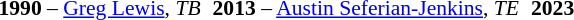<table cellpadding="3" style="font-size:.9em">
<tr>
</tr>
<tr>
</tr>
<tr style="vertical-align:top;">
<td><strong>1990</strong> – <a href='#'>Greg Lewis</a>, <em>TB</em><br></td>
<td><strong>2013</strong> – <a href='#'>Austin Seferian-Jenkins</a>, <em>TE</em><br></td>
<td><strong>2023</strong></td>
</tr>
</table>
